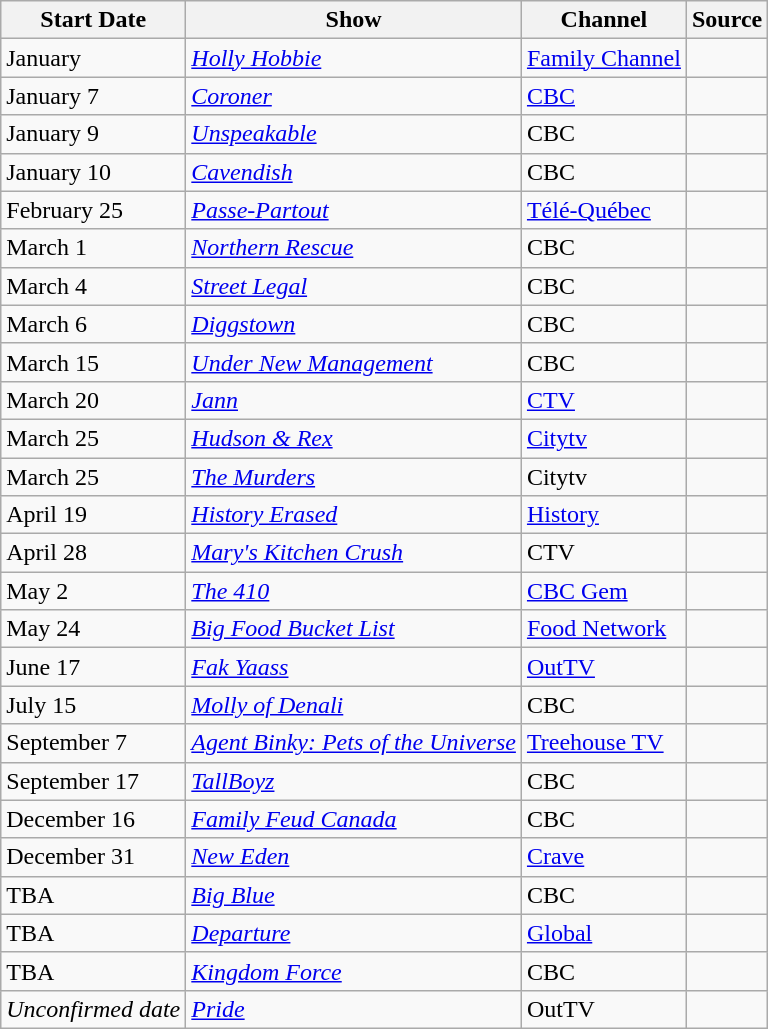<table class="wikitable sortable">
<tr>
<th>Start Date</th>
<th>Show</th>
<th>Channel</th>
<th>Source</th>
</tr>
<tr>
<td>January</td>
<td><em><a href='#'>Holly Hobbie</a></em></td>
<td><a href='#'>Family Channel</a></td>
<td></td>
</tr>
<tr>
<td>January 7</td>
<td><em><a href='#'>Coroner</a></em></td>
<td><a href='#'>CBC</a></td>
<td></td>
</tr>
<tr>
<td>January 9</td>
<td><em><a href='#'>Unspeakable</a></em></td>
<td>CBC</td>
<td></td>
</tr>
<tr>
<td>January 10</td>
<td><em><a href='#'>Cavendish</a></em></td>
<td>CBC</td>
<td></td>
</tr>
<tr>
<td>February 25</td>
<td><em><a href='#'>Passe-Partout</a></em></td>
<td><a href='#'>Télé-Québec</a></td>
<td></td>
</tr>
<tr>
<td>March 1</td>
<td><em><a href='#'>Northern Rescue</a></em></td>
<td>CBC</td>
<td></td>
</tr>
<tr>
<td>March 4</td>
<td><em><a href='#'>Street Legal</a></em></td>
<td>CBC</td>
<td></td>
</tr>
<tr>
<td>March 6</td>
<td><em><a href='#'>Diggstown</a></em></td>
<td>CBC</td>
<td></td>
</tr>
<tr>
<td>March 15</td>
<td><em><a href='#'>Under New Management</a></em></td>
<td>CBC</td>
<td></td>
</tr>
<tr>
<td>March 20</td>
<td><em><a href='#'>Jann</a></em></td>
<td><a href='#'>CTV</a></td>
<td></td>
</tr>
<tr>
<td>March 25</td>
<td><em><a href='#'>Hudson & Rex</a></em></td>
<td><a href='#'>Citytv</a></td>
<td></td>
</tr>
<tr>
<td>March 25</td>
<td><em><a href='#'>The Murders</a></em></td>
<td>Citytv</td>
<td></td>
</tr>
<tr>
<td>April 19</td>
<td><em><a href='#'>History Erased</a></em></td>
<td><a href='#'>History</a></td>
<td></td>
</tr>
<tr>
<td>April 28</td>
<td><em><a href='#'>Mary's Kitchen Crush</a></em></td>
<td>CTV</td>
<td></td>
</tr>
<tr>
<td>May 2</td>
<td><em><a href='#'>The 410</a></em></td>
<td><a href='#'>CBC Gem</a></td>
<td></td>
</tr>
<tr>
<td>May 24</td>
<td><em><a href='#'>Big Food Bucket List</a></em></td>
<td><a href='#'>Food Network</a></td>
<td></td>
</tr>
<tr>
<td>June 17</td>
<td><em><a href='#'>Fak Yaass</a></em></td>
<td><a href='#'>OutTV</a></td>
<td></td>
</tr>
<tr>
<td>July 15</td>
<td><em><a href='#'>Molly of Denali</a></em></td>
<td>CBC</td>
<td></td>
</tr>
<tr>
<td>September 7</td>
<td><em><a href='#'>Agent Binky: Pets of the Universe</a></em></td>
<td><a href='#'>Treehouse TV</a></td>
<td></td>
</tr>
<tr>
<td>September 17</td>
<td><em><a href='#'>TallBoyz</a></em></td>
<td>CBC</td>
<td></td>
</tr>
<tr>
<td>December 16</td>
<td><em><a href='#'>Family Feud Canada</a></em></td>
<td>CBC</td>
<td></td>
</tr>
<tr>
<td>December 31</td>
<td><em><a href='#'>New Eden</a></em></td>
<td><a href='#'>Crave</a></td>
<td></td>
</tr>
<tr>
<td>TBA</td>
<td><em><a href='#'>Big Blue</a></em></td>
<td>CBC</td>
<td></td>
</tr>
<tr>
<td>TBA</td>
<td><em><a href='#'>Departure</a></em></td>
<td><a href='#'>Global</a></td>
<td></td>
</tr>
<tr>
<td>TBA</td>
<td><em><a href='#'>Kingdom Force</a></em></td>
<td>CBC</td>
<td></td>
</tr>
<tr>
<td><em>Unconfirmed date</em></td>
<td><em><a href='#'>Pride</a></em></td>
<td>OutTV</td>
<td></td>
</tr>
</table>
